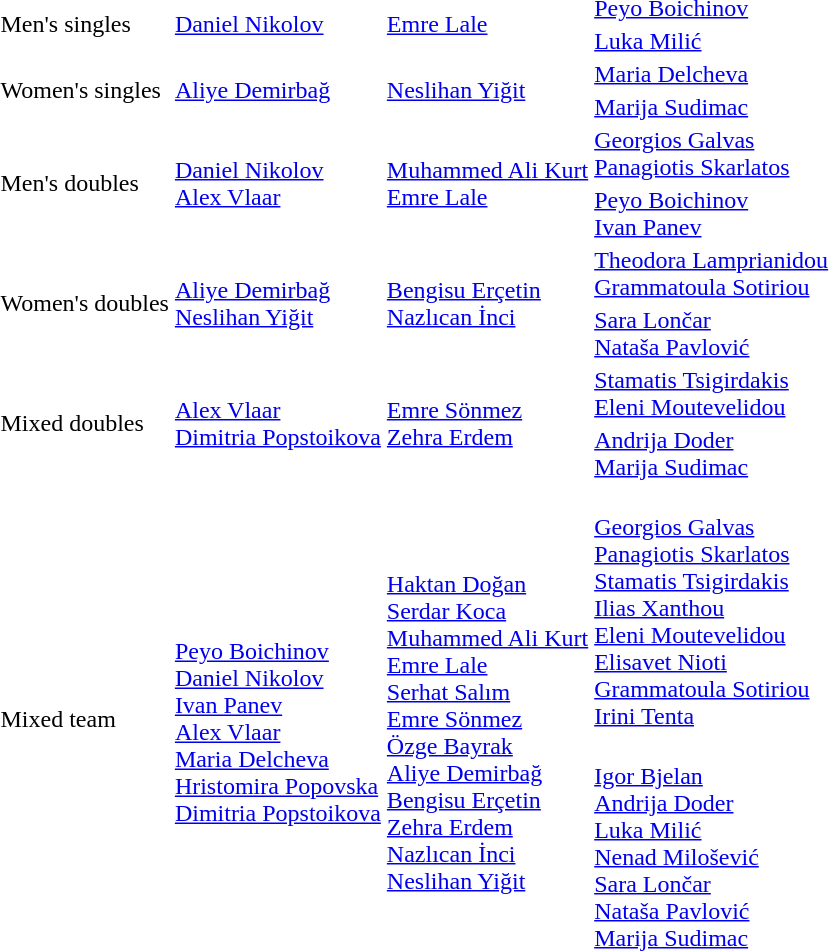<table>
<tr>
<td rowspan="2">Men's singles</td>
<td rowspan="2"> <a href='#'>Daniel Nikolov</a></td>
<td rowspan="2"> <a href='#'>Emre Lale</a></td>
<td> <a href='#'>Peyo Boichinov</a></td>
</tr>
<tr>
<td> <a href='#'>Luka Milić</a></td>
</tr>
<tr>
<td rowspan="2">Women's singles</td>
<td rowspan="2"> <a href='#'>Aliye Demirbağ</a></td>
<td rowspan="2"> <a href='#'>Neslihan Yiğit</a></td>
<td> <a href='#'>Maria Delcheva</a></td>
</tr>
<tr>
<td> <a href='#'>Marija Sudimac</a></td>
</tr>
<tr>
<td rowspan="2">Men's doubles</td>
<td rowspan="2"> <a href='#'>Daniel Nikolov</a><br> <a href='#'>Alex Vlaar</a></td>
<td rowspan="2"> <a href='#'>Muhammed Ali Kurt</a><br> <a href='#'>Emre Lale</a></td>
<td> <a href='#'>Georgios Galvas</a><br> <a href='#'>Panagiotis Skarlatos</a></td>
</tr>
<tr>
<td> <a href='#'>Peyo Boichinov</a><br> <a href='#'>Ivan Panev</a></td>
</tr>
<tr>
<td rowspan="2">Women's doubles</td>
<td rowspan="2"> <a href='#'>Aliye Demirbağ</a><br> <a href='#'>Neslihan Yiğit</a></td>
<td rowspan="2"> <a href='#'>Bengisu Erçetin</a><br> <a href='#'>Nazlıcan İnci</a></td>
<td> <a href='#'>Theodora Lamprianidou</a><br> <a href='#'>Grammatoula Sotiriou</a></td>
</tr>
<tr>
<td> <a href='#'>Sara Lončar</a><br> <a href='#'>Nataša Pavlović</a></td>
</tr>
<tr>
<td rowspan="2">Mixed doubles</td>
<td rowspan="2"> <a href='#'>Alex Vlaar</a><br> <a href='#'>Dimitria Popstoikova</a></td>
<td rowspan="2"> <a href='#'>Emre Sönmez</a><br> <a href='#'>Zehra Erdem</a></td>
<td> <a href='#'>Stamatis Tsigirdakis</a><br> <a href='#'>Eleni Moutevelidou</a></td>
</tr>
<tr>
<td> <a href='#'>Andrija Doder</a><br> <a href='#'>Marija Sudimac</a></td>
</tr>
<tr>
<td rowspan="2">Mixed team</td>
<td rowspan="2"><br><a href='#'>Peyo Boichinov</a><br><a href='#'>Daniel Nikolov</a><br><a href='#'>Ivan Panev</a><br><a href='#'>Alex Vlaar</a><br><a href='#'>Maria Delcheva</a><br><a href='#'>Hristomira Popovska</a><br><a href='#'>Dimitria Popstoikova</a></td>
<td rowspan="2"><br><a href='#'>Haktan Doğan</a><br><a href='#'>Serdar Koca</a><br><a href='#'>Muhammed Ali Kurt</a><br><a href='#'>Emre Lale</a><br><a href='#'>Serhat Salım</a><br><a href='#'>Emre Sönmez</a><br><a href='#'>Özge Bayrak</a><br><a href='#'>Aliye Demirbağ</a><br><a href='#'>Bengisu Erçetin</a><br><a href='#'>Zehra Erdem</a><br><a href='#'>Nazlıcan İnci</a><br><a href='#'>Neslihan Yiğit</a></td>
<td><br><a href='#'>Georgios Galvas</a><br><a href='#'>Panagiotis Skarlatos</a><br><a href='#'>Stamatis Tsigirdakis</a><br><a href='#'>Ilias Xanthou</a><br><a href='#'>Eleni Moutevelidou</a><br><a href='#'>Elisavet Nioti</a><br><a href='#'>Grammatoula Sotiriou</a><br><a href='#'>Irini Tenta</a></td>
</tr>
<tr>
<td><br><a href='#'>Igor Bjelan</a><br><a href='#'>Andrija Doder</a><br><a href='#'>Luka Milić</a><br><a href='#'>Nenad Milošević</a><br><a href='#'>Sara Lončar</a><br><a href='#'>Nataša Pavlović</a><br><a href='#'>Marija Sudimac</a></td>
</tr>
</table>
